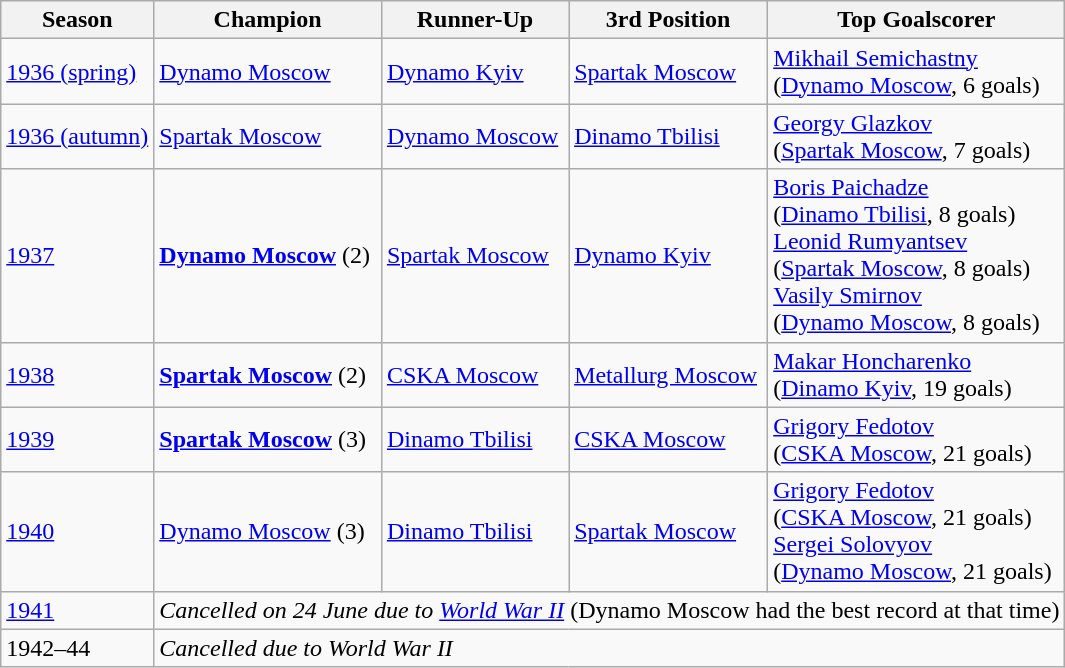<table class="sortable plainrowheaders wikitable">
<tr>
<th>Season</th>
<th>Champion</th>
<th>Runner-Up</th>
<th>3rd Position</th>
<th>Top Goalscorer</th>
</tr>
<tr>
<td><a href='#'>1936 (spring)</a></td>
<td><a href='#'>Dynamo Moscow</a></td>
<td><a href='#'>Dynamo Kyiv</a></td>
<td><a href='#'>Spartak Moscow</a></td>
<td><a href='#'>Mikhail Semichastny</a><br>(<a href='#'>Dynamo Moscow</a>, 6 goals)</td>
</tr>
<tr>
<td><a href='#'>1936 (autumn)</a></td>
<td><a href='#'>Spartak Moscow</a></td>
<td><a href='#'>Dynamo Moscow</a></td>
<td><a href='#'>Dinamo Tbilisi</a></td>
<td><a href='#'>Georgy Glazkov</a><br>(<a href='#'>Spartak Moscow</a>, 7 goals)</td>
</tr>
<tr>
<td><a href='#'>1937</a></td>
<td><strong><a href='#'>Dynamo Moscow</a></strong> (2)</td>
<td><a href='#'>Spartak Moscow</a></td>
<td><a href='#'>Dynamo Kyiv</a></td>
<td><a href='#'>Boris Paichadze</a><br>(<a href='#'>Dinamo Tbilisi</a>, 8 goals)<br><a href='#'>Leonid Rumyantsev</a><br>(<a href='#'>Spartak Moscow</a>, 8 goals)<br><a href='#'>Vasily Smirnov</a><br>(<a href='#'>Dynamo Moscow</a>, 8 goals)</td>
</tr>
<tr>
<td><a href='#'>1938</a></td>
<td><strong><a href='#'>Spartak Moscow</a></strong> (2)</td>
<td><a href='#'>CSKA Moscow</a></td>
<td><a href='#'>Metallurg Moscow</a></td>
<td><a href='#'>Makar Honcharenko</a><br>(<a href='#'>Dinamo Kyiv</a>, 19 goals)</td>
</tr>
<tr>
<td><a href='#'>1939</a></td>
<td><strong><a href='#'>Spartak Moscow</a></strong> (3)</td>
<td><a href='#'>Dinamo Tbilisi</a></td>
<td><a href='#'>CSKA Moscow</a></td>
<td><a href='#'>Grigory Fedotov</a><br>(<a href='#'>CSKA Moscow</a>, 21 goals)</td>
</tr>
<tr>
<td><a href='#'>1940</a></td>
<td><a href='#'>Dynamo Moscow</a> (3)</td>
<td><a href='#'>Dinamo Tbilisi</a></td>
<td><a href='#'>Spartak Moscow</a></td>
<td><a href='#'>Grigory Fedotov</a><br>(<a href='#'>CSKA Moscow</a>, 21 goals)<br><a href='#'>Sergei Solovyov</a><br>(<a href='#'>Dynamo Moscow</a>, 21 goals)</td>
</tr>
<tr>
<td><a href='#'>1941</a></td>
<td colspan="4"><em>Cancelled on 24 June due to <a href='#'>World War II</a></em> (Dynamo Moscow had the best record at that time)</td>
</tr>
<tr>
<td>1942–44</td>
<td colspan="4"><em>Cancelled due to World War II</em></td>
</tr>
</table>
